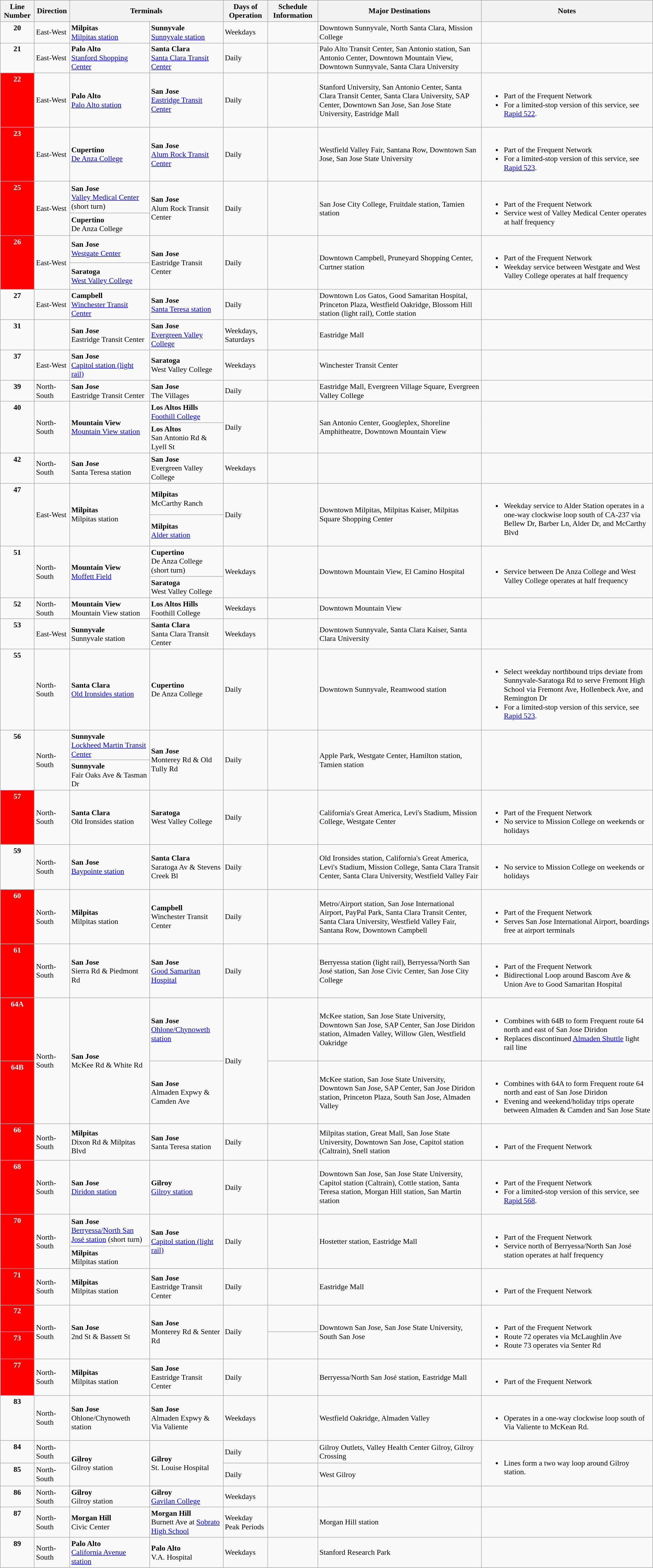<table class="wikitable"  style="font-size: 90%;" |>
<tr>
<th>Line Number</th>
<th>Direction</th>
<th colspan="2">Terminals</th>
<th>Days of Operation</th>
<th>Schedule Information</th>
<th>Major Destinations</th>
<th>Notes</th>
</tr>
<tr>
<td style="vertical-align:top" align="center"><div><strong>20</strong></div></td>
<td>East-West</td>
<td><strong>Milpitas</strong><br><a href='#'>Milpitas station</a></td>
<td><strong>Sunnyvale</strong><br><a href='#'>Sunnyvale station</a></td>
<td>Weekdays</td>
<td></td>
<td>Downtown Sunnyvale, North Santa Clara, Mission College</td>
<td></td>
</tr>
<tr>
<td style="vertical-align:top" align="center"><div><strong>21</strong></div></td>
<td>East-West</td>
<td><strong>Palo Alto</strong><br><a href='#'>Stanford Shopping Center</a></td>
<td><strong>Santa Clara</strong><br><a href='#'>Santa Clara Transit Center</a></td>
<td>Daily</td>
<td></td>
<td>Palo Alto Transit Center, San Antonio station, San Antonio Center, Downtown Mountain View, Downtown Sunnyvale, Santa Clara University</td>
<td></td>
</tr>
<tr>
<td align="center" style="vertical-align:top; background:red; color:white"><div><strong>22</strong></div></td>
<td>East-West</td>
<td><strong>Palo Alto</strong><br><a href='#'>Palo Alto station</a></td>
<td><strong>San Jose</strong><br><a href='#'>Eastridge Transit Center</a></td>
<td>Daily</td>
<td></td>
<td>Stanford University, San Antonio Center, Santa Clara Transit Center, Santa Clara University, SAP Center, Downtown San Jose, San Jose State University, Eastridge Mall</td>
<td><br><ul><li>Part of the Frequent Network</li><li>For a limited-stop version of this service, see <a href='#'>Rapid 522</a>.</li></ul></td>
</tr>
<tr>
<td align="center" style="vertical-align:top; background:red; color:white"><div><strong>23</strong></div></td>
<td>East-West</td>
<td><strong>Cupertino</strong><br><a href='#'>De Anza College</a></td>
<td><strong>San Jose</strong><br><a href='#'>Alum Rock Transit Center</a></td>
<td>Daily</td>
<td></td>
<td>Westfield Valley Fair, Santana Row, Downtown San Jose, San Jose State University</td>
<td><br><ul><li>Part of the Frequent Network</li><li>For a limited-stop version of this service, see <a href='#'>Rapid 523</a>.</li></ul></td>
</tr>
<tr>
<td rowspan=2 align="center" style="vertical-align:top; background:red; color:white"><div><strong>25</strong></div></td>
<td rowspan=2>East-West</td>
<td><strong>San Jose</strong><br><a href='#'>Valley Medical Center</a> (short turn)</td>
<td rowspan=2><strong>San Jose</strong><br>Alum Rock Transit Center</td>
<td rowspan=2>Daily</td>
<td rowspan=2></td>
<td rowspan="2">San Jose City College, Fruitdale station, Tamien station</td>
<td rowspan=2><br><ul><li>Part of the Frequent Network</li><li>Service west of Valley Medical Center operates at half frequency</li></ul></td>
</tr>
<tr>
<td><strong>Cupertino</strong><br>De Anza College</td>
</tr>
<tr>
<td rowspan="2" align="center" style="vertical-align:top; background:red; color:white"><div><strong>26</strong></div></td>
<td rowspan="2">East-West</td>
<td><strong>San Jose</strong><br><a href='#'>Westgate Center</a> </td>
<td rowspan="2"><strong>San Jose</strong><br>Eastridge Transit Center</td>
<td rowspan="2">Daily</td>
<td rowspan="2"></td>
<td rowspan="2">Downtown Campbell, Pruneyard Shopping Center, Curtner station</td>
<td rowspan="2"><br><ul><li>Part of the Frequent Network</li><li>Weekday service between Westgate and West Valley College operates at half frequency</li></ul></td>
</tr>
<tr>
<td><strong>Saratoga</strong><br><a href='#'>West Valley College</a>  </td>
</tr>
<tr>
<td style="vertical-align:top" align="center"><div><strong>27</strong></div></td>
<td>East-West</td>
<td><strong>Campbell</strong><br><a href='#'>Winchester Transit Center</a></td>
<td><strong>San Jose</strong><br><a href='#'>Santa Teresa station</a></td>
<td>Daily</td>
<td></td>
<td>Downtown Los Gatos, Good Samaritan Hospital, Princeton Plaza, Westfield Oakridge, Blossom Hill station (light rail), Cottle station</td>
<td></td>
</tr>
<tr>
<td style="vertical-align:top" align="center"><div><strong>31</strong></div></td>
<td></td>
<td><strong>San Jose</strong><br>Eastridge Transit Center</td>
<td><strong>San Jose</strong><br><a href='#'>Evergreen Valley College</a></td>
<td>Weekdays, Saturdays</td>
<td></td>
<td>Eastridge Mall</td>
<td></td>
</tr>
<tr>
<td style="vertical-align:top" align="center"><div><strong>37</strong></div></td>
<td>East-West</td>
<td><strong>San Jose</strong><br><a href='#'>Capitol station (light rail)</a></td>
<td><strong>Saratoga</strong><br>West Valley College</td>
<td>Weekdays</td>
<td></td>
<td>Winchester Transit Center</td>
<td></td>
</tr>
<tr>
<td style="vertical-align:top" align="center"><div><strong>39</strong></div></td>
<td>North-South</td>
<td><strong>San Jose</strong><br>Eastridge Transit Center</td>
<td><strong>San Jose</strong><br>The Villages</td>
<td>Daily</td>
<td></td>
<td>Eastridge Mall, Evergreen Village Square, Evergreen Valley College</td>
<td></td>
</tr>
<tr>
<td rowspan="2" style="vertical-align:top" align="center"><div><strong>40</strong></div></td>
<td rowspan="2">North-South</td>
<td rowspan="2"><strong>Mountain View</strong><br><a href='#'>Mountain View station</a></td>
<td><strong>Los Altos Hills</strong><br><a href='#'>Foothill College</a> </td>
<td rowspan="2">Daily</td>
<td rowspan="2"></td>
<td rowspan="2">San Antonio Center, Googleplex, Shoreline Amphitheatre, Downtown Mountain View</td>
<td rowspan="2"></td>
</tr>
<tr>
<td><strong>Los Altos</strong><br>San Antonio Rd & Lyell St </td>
</tr>
<tr>
<td style="vertical-align:top" align="center"><div><strong>42</strong></div></td>
<td>North-South</td>
<td><strong>San Jose</strong><br>Santa Teresa station</td>
<td><strong>San Jose</strong><br>Evergreen Valley College</td>
<td>Weekdays</td>
<td></td>
<td></td>
<td></td>
</tr>
<tr>
<td style="vertical-align:top" align="center" rowspan=2><div><strong>47</strong></div></td>
<td rowspan=2>East-West</td>
<td rowspan=2><strong>Milpitas</strong><br>Milpitas station</td>
<td><strong>Milpitas</strong><br>McCarthy Ranch </td>
<td rowspan=2>Daily</td>
<td rowspan=2></td>
<td rowspan=2>Downtown Milpitas, Milpitas Kaiser, Milpitas Square Shopping Center</td>
<td rowspan="2"><br><ul><li>Weekday service to Alder Station operates in a one-way clockwise loop south of CA-237 via Bellew Dr, Barber Ln, Alder Dr, and McCarthy Blvd</li></ul></td>
</tr>
<tr>
<td><strong>Milpitas</strong><br><a href='#'>Alder station</a> </td>
</tr>
<tr>
<td style="vertical-align:top" align="center" rowspan="2"><div><strong>51</strong></div></td>
<td rowspan="2">North-South</td>
<td rowspan="2"><strong>Mountain View</strong><br><a href='#'>Moffett Field</a></td>
<td><strong>Cupertino</strong><br>De Anza College (short turn)</td>
<td rowspan="2">Weekdays</td>
<td rowspan="2"></td>
<td rowspan="2">Downtown Mountain View, El Camino Hospital</td>
<td rowspan="2"><br><ul><li>Service between De Anza College and West Valley College operates at half frequency</li></ul></td>
</tr>
<tr>
<td><strong>Saratoga</strong><br>West Valley College</td>
</tr>
<tr>
<td style="vertical-align:top" align="center"><div><strong>52</strong></div></td>
<td>North-South</td>
<td><strong>Mountain View</strong><br>Mountain View station</td>
<td><strong>Los Altos Hills</strong><br>Foothill College</td>
<td>Weekdays</td>
<td></td>
<td>Downtown Mountain View</td>
<td></td>
</tr>
<tr>
<td style="vertical-align:top" align="center"><div><strong>53</strong></div></td>
<td>East-West</td>
<td><strong>Sunnyvale</strong><br>Sunnyvale station</td>
<td><strong>Santa Clara</strong><br>Santa Clara Transit Center</td>
<td>Weekdays</td>
<td></td>
<td>Downtown Sunnyvale, Santa Clara Kaiser, Santa Clara University</td>
<td></td>
</tr>
<tr>
<td style="vertical-align:top" align="center"><div><strong>55</strong></div></td>
<td>North-South</td>
<td><strong>Santa Clara</strong><br><a href='#'>Old Ironsides station</a></td>
<td><strong>Cupertino</strong><br>De Anza College</td>
<td>Daily</td>
<td></td>
<td>Downtown Sunnyvale, Reamwood station</td>
<td><br><ul><li>Select weekday northbound trips deviate from Sunnyvale-Saratoga Rd to serve Fremont High School via Fremont Ave, Hollenbeck Ave, and Remington Dr</li><li>For a limited-stop version of this service, see <a href='#'>Rapid 523</a>.</li></ul></td>
</tr>
<tr>
<td style="vertical-align:top" align="center" rowspan="2"><div><strong>56</strong></div></td>
<td rowspan="2">North-South</td>
<td><strong>Sunnyvale</strong><br><a href='#'>Lockheed Martin Transit Center</a> </td>
<td rowspan="2"><strong>San Jose</strong><br>Monterey Rd & Old Tully Rd</td>
<td rowspan="2">Daily</td>
<td rowspan="2"></td>
<td rowspan="2">Apple Park, Westgate Center, Hamilton station, Tamien station</td>
<td rowspan="2"></td>
</tr>
<tr>
<td><strong>Sunnyvale</strong><br>Fair Oaks Ave & Tasman Dr </td>
</tr>
<tr>
<td align="center" style="vertical-align:top; background:red; color:white"><div><strong>57</strong></div></td>
<td>North-South</td>
<td><strong>Santa Clara</strong><br>Old Ironsides station</td>
<td><strong>Saratoga</strong><br>West Valley College</td>
<td>Daily</td>
<td></td>
<td>California's Great America, Levi's Stadium, Mission College, Westgate Center</td>
<td><br><ul><li>Part of the Frequent Network</li><li>No service to Mission College on weekends or holidays</li></ul></td>
</tr>
<tr>
<td style="vertical-align:top" align="center"><div><strong>59</strong></div></td>
<td>North-South</td>
<td><strong>San Jose</strong><br><a href='#'>Baypointe station</a></td>
<td><strong>Santa Clara</strong><br>Saratoga Av & Stevens Creek Bl</td>
<td>Daily</td>
<td></td>
<td>Old Ironsides station, California's Great America, Levi's Stadium, Mission College, Santa Clara Transit Center, Santa Clara University, Westfield Valley Fair</td>
<td><br><ul><li>No service to Mission College on weekends or holidays</li></ul></td>
</tr>
<tr>
<td align="center" style="vertical-align:top; background:red; color:white"><div><strong>60</strong></div></td>
<td>North-South</td>
<td><strong>Milpitas</strong><br>Milpitas station</td>
<td><strong>Campbell</strong><br>Winchester Transit Center</td>
<td>Daily</td>
<td></td>
<td>Metro/Airport station, San Jose International Airport, PayPal Park, Santa Clara Transit Center, Santa Clara University, Westfield Valley Fair, Santana Row, Downtown Campbell</td>
<td><br><ul><li>Part of the Frequent Network</li><li>Serves San Jose International Airport, boardings free at airport terminals</li></ul></td>
</tr>
<tr>
<td align="center" style="vertical-align:top; background:red; color:white"><div><strong>61</strong></div></td>
<td>North-South</td>
<td><strong>San Jose</strong><br>Sierra Rd & Piedmont Rd</td>
<td><strong>San Jose</strong><br><a href='#'>Good Samaritan Hospital</a></td>
<td>Daily</td>
<td></td>
<td>Berryessa station (light rail), Berryessa/North San José station, San Jose Civic Center, San Jose City College</td>
<td><br><ul><li>Part of the Frequent Network</li><li>Bidirectional Loop around Bascom Ave & Union Ave to Good Samaritan Hospital</li></ul></td>
</tr>
<tr>
<td align="center" style="vertical-align:top; background:red; color:white"><div><strong>64A</strong></div></td>
<td rowspan=2>North-South</td>
<td rowspan=2><strong>San Jose</strong><br>McKee Rd & White Rd</td>
<td><strong>San Jose</strong><br><a href='#'>Ohlone/Chynoweth station</a></td>
<td rowspan=2>Daily</td>
<td></td>
<td>McKee station, San Jose State University, Downtown San Jose, SAP Center, San Jose Diridon station, Almaden Valley, Willow Glen, Westfield Oakridge</td>
<td><br><ul><li>Combines with 64B to form Frequent route 64 north and east of San Jose Diridon</li><li>Replaces discontinued <a href='#'>Almaden Shuttle</a> light rail line</li></ul></td>
</tr>
<tr>
<td align="center" style="vertical-align:top; background:red; color:white"><div><strong>64B</strong></div></td>
<td><strong>San Jose</strong><br>Almaden Expwy & Camden Ave</td>
<td></td>
<td>McKee station, San Jose State University, Downtown San Jose, SAP Center, San Jose Diridon station, Princeton Plaza, South San Jose, Almaden Valley</td>
<td><br><ul><li>Combines with 64A to form Frequent route 64 north and east of San Jose Diridon</li><li>Evening and weekend/holiday trips operate between Almaden & Camden and San Jose State</li></ul></td>
</tr>
<tr>
<td align="center" style="vertical-align:top; background:red; color:white"><div><strong>66</strong></div></td>
<td>North-South</td>
<td><strong>Milpitas</strong><br>Dixon Rd & Milpitas Blvd</td>
<td><strong>San Jose</strong><br>Santa Teresa station</td>
<td>Daily</td>
<td></td>
<td>Milpitas station, Great Mall, San Jose State University, Downtown San Jose, Capitol station (Caltrain), Snell station</td>
<td><br><ul><li>Part of the Frequent Network</li></ul></td>
</tr>
<tr>
<td align="center" style="vertical-align:top; background:red; color:white"><div><strong>68</strong></div></td>
<td>North-South</td>
<td><strong>San Jose</strong><br><a href='#'>Diridon station</a></td>
<td><strong>Gilroy</strong><br><a href='#'>Gilroy station</a></td>
<td>Daily</td>
<td></td>
<td>Downtown San Jose, San Jose State University, Capitol station (Caltrain), Cottle station, Santa Teresa station, Morgan Hill station, San Martin station</td>
<td><br><ul><li>Part of the Frequent Network</li><li>For a limited-stop version of this service, see <a href='#'>Rapid 568</a>.</li></ul></td>
</tr>
<tr>
<td rowspan=2 align="center" style="vertical-align:top; background:red; color:white"><div><strong>70</strong></div></td>
<td rowspan=2>North-South</td>
<td><strong>San Jose</strong><br><a href='#'>Berryessa/North San José station</a> (short turn)</td>
<td rowspan=2><strong>San Jose</strong><br><a href='#'>Capitol station (light rail)</a></td>
<td rowspan=2>Daily</td>
<td rowspan=2></td>
<td rowspan="2">Hostetter station, Eastridge Mall</td>
<td rowspan=2><br><ul><li>Part of the Frequent Network</li><li>Service north of Berryessa/North San José station operates at half frequency</li></ul></td>
</tr>
<tr>
<td><strong>Milpitas</strong><br>Milpitas station</td>
</tr>
<tr>
<td align="center" style="vertical-align:top; background:red; color:white"><div><strong>71</strong></div></td>
<td>North-South</td>
<td><strong>Milpitas</strong><br>Milpitas station</td>
<td><strong>San Jose</strong><br>Eastridge Transit Center</td>
<td>Daily</td>
<td></td>
<td>Eastridge Mall</td>
<td><br><ul><li>Part of the Frequent Network</li></ul></td>
</tr>
<tr>
<td align="center" style="vertical-align:top; background:red; color:white"><div><strong>72</strong></div></td>
<td rowspan=2>North-South</td>
<td rowspan=2><strong>San Jose</strong><br>2nd St & Bassett St</td>
<td rowspan=2><strong>San Jose</strong><br>Monterey Rd & Senter Rd</td>
<td rowspan=2>Daily</td>
<td></td>
<td rowspan="2">Downtown San Jose, San Jose State University, South San Jose</td>
<td rowspan=2><br><ul><li>Part of the Frequent Network</li><li>Route 72 operates via McLaughlin Ave</li><li>Route 73 operates via Senter Rd</li></ul></td>
</tr>
<tr>
<td align="center" style="vertical-align:top; background:red; color:white"><div><strong>73</strong></div></td>
<td></td>
</tr>
<tr>
<td align="center" style="vertical-align:top; background:red; color:white"><div><strong>77</strong></div></td>
<td>North-South</td>
<td><strong>Milpitas</strong><br>Milpitas station</td>
<td><strong>San Jose</strong><br>Eastridge Transit Center</td>
<td>Daily</td>
<td></td>
<td>Berryessa/North San José station, Eastridge Mall</td>
<td><br><ul><li>Part of the Frequent Network</li></ul></td>
</tr>
<tr>
<td style="vertical-align:top" align="center"><div><strong>83</strong></div></td>
<td>North-South</td>
<td><strong>San Jose</strong><br>Ohlone/Chynoweth station</td>
<td><strong>San Jose</strong><br>Almaden Expwy & Via Valiente</td>
<td>Weekdays</td>
<td></td>
<td>Westfield Oakridge, Almaden Valley</td>
<td><br><ul><li>Operates in a one-way clockwise loop south of Via Valiente to McKean Rd.</li></ul></td>
</tr>
<tr>
<td style="vertical-align:top" align="center"><div><strong>84</strong></div></td>
<td>North-South</td>
<td rowspan="2"><strong>Gilroy</strong><br>Gilroy station</td>
<td rowspan="2"><strong>Gilroy</strong><br>St. Louise Hospital</td>
<td>Daily</td>
<td></td>
<td>Gilroy Outlets, Valley Health Center Gilroy, Gilroy Crossing</td>
<td rowspan="2"><br><ul><li>Lines form a two way loop around Gilroy station.</li></ul></td>
</tr>
<tr>
<td style="vertical-align:top" align="center"><div><strong>85</strong></div></td>
<td>North-South</td>
<td>Daily</td>
<td></td>
<td>West Gilroy</td>
</tr>
<tr>
<td style="vertical-align:top" align="center"><div><strong>86</strong></div></td>
<td>North-South</td>
<td><strong>Gilroy</strong><br>Gilroy station</td>
<td><strong>Gilroy</strong><br><a href='#'>Gavilan College</a></td>
<td>Weekdays</td>
<td></td>
<td></td>
<td></td>
</tr>
<tr>
<td style="vertical-align:top" align="center"><div><strong>87</strong></div></td>
<td>North-South</td>
<td><strong>Morgan Hill</strong><br>Civic Center</td>
<td><strong>Morgan Hill</strong><br>Burnett Ave at <a href='#'>Sobrato High School</a></td>
<td>Weekday Peak Periods</td>
<td></td>
<td>Morgan Hill station</td>
<td></td>
</tr>
<tr>
<td style="vertical-align:top" align="center"><div><strong>89</strong></div></td>
<td>North-South</td>
<td><strong>Palo Alto</strong><br><a href='#'>California Avenue station</a></td>
<td><strong>Palo Alto</strong><br>V.A. Hospital</td>
<td>Weekdays</td>
<td></td>
<td>Stanford Research Park</td>
<td></td>
</tr>
</table>
